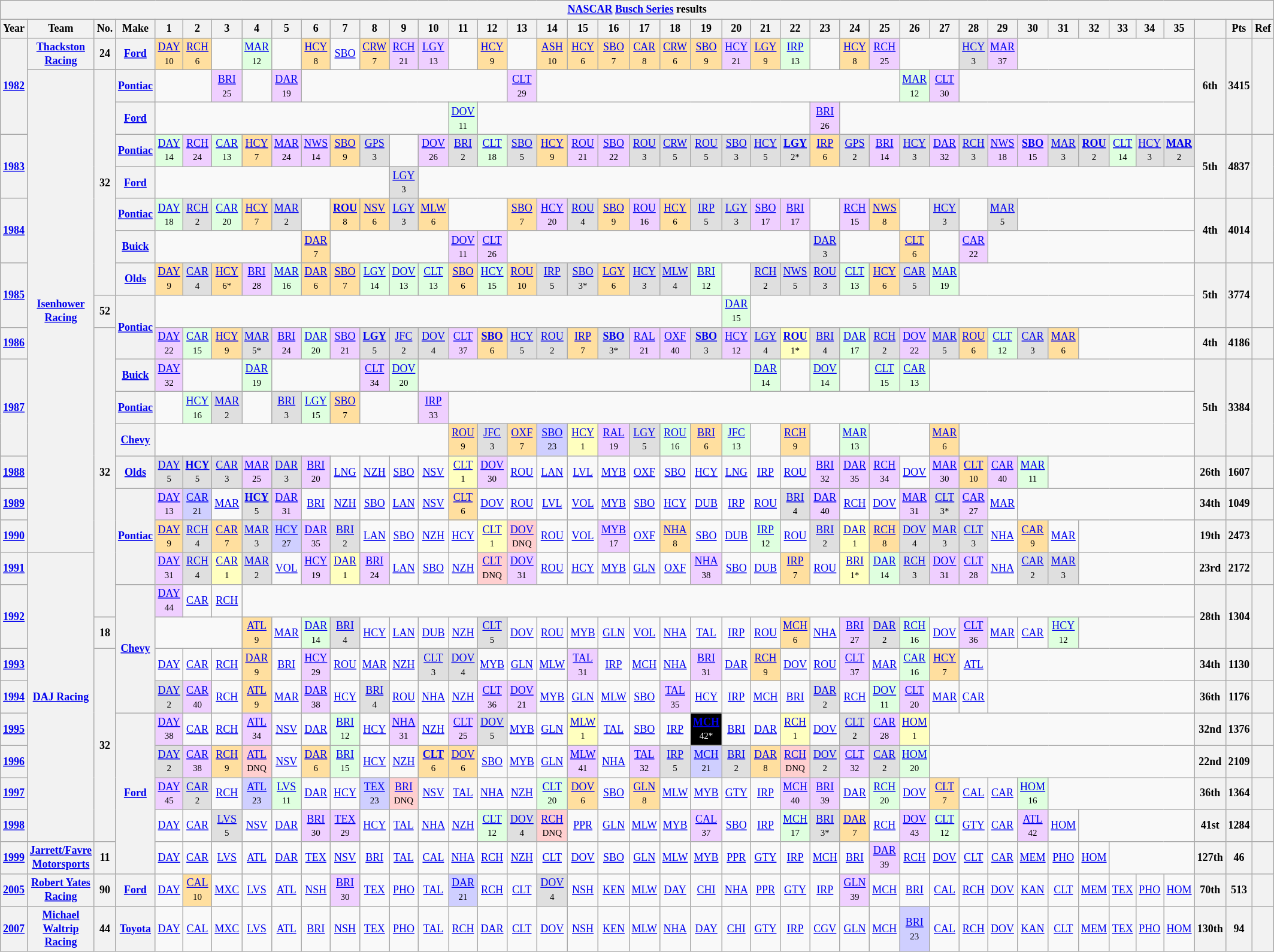<table class="wikitable" style="text-align:center; font-size:75%">
<tr>
<th colspan=42><a href='#'>NASCAR</a> <a href='#'>Busch Series</a> results</th>
</tr>
<tr>
<th>Year</th>
<th>Team</th>
<th>No.</th>
<th>Make</th>
<th>1</th>
<th>2</th>
<th>3</th>
<th>4</th>
<th>5</th>
<th>6</th>
<th>7</th>
<th>8</th>
<th>9</th>
<th>10</th>
<th>11</th>
<th>12</th>
<th>13</th>
<th>14</th>
<th>15</th>
<th>16</th>
<th>17</th>
<th>18</th>
<th>19</th>
<th>20</th>
<th>21</th>
<th>22</th>
<th>23</th>
<th>24</th>
<th>25</th>
<th>26</th>
<th>27</th>
<th>28</th>
<th>29</th>
<th>30</th>
<th>31</th>
<th>32</th>
<th>33</th>
<th>34</th>
<th>35</th>
<th></th>
<th>Pts</th>
<th>Ref</th>
</tr>
<tr>
<th rowspan=3><a href='#'>1982</a></th>
<th><a href='#'>Thackston Racing</a></th>
<th>24</th>
<th><a href='#'>Ford</a></th>
<td style="background:#FFDF9F;"><a href='#'>DAY</a><br><small>10</small></td>
<td style="background:#FFDF9F;"><a href='#'>RCH</a><br><small>6</small></td>
<td></td>
<td style="background:#DFFFDF;"><a href='#'>MAR</a><br><small>12</small></td>
<td></td>
<td style="background:#FFDF9F;"><a href='#'>HCY</a><br><small>8</small></td>
<td><a href='#'>SBO</a></td>
<td style="background:#FFDF9F;"><a href='#'>CRW</a><br><small>7</small></td>
<td style="background:#EFCFFF;"><a href='#'>RCH</a><br><small>21</small></td>
<td style="background:#EFCFFF;"><a href='#'>LGY</a><br><small>13</small></td>
<td></td>
<td style="background:#FFDF9F;"><a href='#'>HCY</a><br><small>9</small></td>
<td></td>
<td style="background:#FFDF9F;"><a href='#'>ASH</a><br><small>10</small></td>
<td style="background:#FFDF9F;"><a href='#'>HCY</a><br><small>6</small></td>
<td style="background:#FFDF9F;"><a href='#'>SBO</a><br><small>7</small></td>
<td style="background:#FFDF9F;"><a href='#'>CAR</a><br><small>8</small></td>
<td style="background:#FFDF9F;"><a href='#'>CRW</a><br><small>6</small></td>
<td style="background:#FFDF9F;"><a href='#'>SBO</a><br><small>9</small></td>
<td style="background:#EFCFFF;"><a href='#'>HCY</a><br><small>21</small></td>
<td style="background:#FFDF9F;"><a href='#'>LGY</a><br><small>9</small></td>
<td style="background:#DFFFDF;"><a href='#'>IRP</a><br><small>13</small></td>
<td></td>
<td style="background:#FFDF9F;"><a href='#'>HCY</a><br><small>8</small></td>
<td style="background:#EFCFFF;"><a href='#'>RCH</a><br><small>25</small></td>
<td colspan=2></td>
<td style="background:#DFDFDF;"><a href='#'>HCY</a><br><small>3</small></td>
<td style="background:#EFCFFF;"><a href='#'>MAR</a><br><small>37</small></td>
<td colspan=6></td>
<th rowspan=3>6th</th>
<th rowspan=3>3415</th>
<th rowspan=3></th>
</tr>
<tr>
<th rowspan=15><a href='#'>Isenhower Racing</a></th>
<th rowspan=7>32</th>
<th><a href='#'>Pontiac</a></th>
<td colspan=2></td>
<td style="background:#EFCFFF;"><a href='#'>BRI</a><br><small>25</small></td>
<td></td>
<td style="background:#EFCFFF;"><a href='#'>DAR</a><br><small>19</small></td>
<td colspan=7></td>
<td style="background:#EFCFFF;"><a href='#'>CLT</a><br><small>29</small></td>
<td colspan=12></td>
<td style="background:#DFFFDF;"><a href='#'>MAR</a><br><small>12</small></td>
<td style="background:#EFCFFF;"><a href='#'>CLT</a><br><small>30</small></td>
<td colspan=8></td>
</tr>
<tr>
<th><a href='#'>Ford</a></th>
<td colspan=10></td>
<td style="background:#DFFFDF;"><a href='#'>DOV</a><br><small>11</small></td>
<td colspan=11></td>
<td style="background:#EFCFFF;"><a href='#'>BRI</a><br><small>26</small></td>
<td colspan=12></td>
</tr>
<tr>
<th rowspan=2><a href='#'>1983</a></th>
<th><a href='#'>Pontiac</a></th>
<td style="background:#DFFFDF;"><a href='#'>DAY</a><br><small>14</small></td>
<td style="background:#EFCFFF;"><a href='#'>RCH</a><br><small>24</small></td>
<td style="background:#DFFFDF;"><a href='#'>CAR</a><br><small>13</small></td>
<td style="background:#FFDF9F;"><a href='#'>HCY</a><br><small>7</small></td>
<td style="background:#EFCFFF;"><a href='#'>MAR</a><br><small>24</small></td>
<td style="background:#EFCFFF;"><a href='#'>NWS</a><br><small>14</small></td>
<td style="background:#FFDF9F;"><a href='#'>SBO</a><br><small>9</small></td>
<td style="background:#DFDFDF;"><a href='#'>GPS</a><br><small>3</small></td>
<td></td>
<td style="background:#EFCFFF;"><a href='#'>DOV</a><br><small>26</small></td>
<td style="background:#DFDFDF;"><a href='#'>BRI</a><br><small>2</small></td>
<td style="background:#DFFFDF;"><a href='#'>CLT</a><br><small>18</small></td>
<td style="background:#DFDFDF;"><a href='#'>SBO</a><br><small>5</small></td>
<td style="background:#FFDF9F;"><a href='#'>HCY</a><br><small>9</small></td>
<td style="background:#EFCFFF;"><a href='#'>ROU</a><br><small>21</small></td>
<td style="background:#EFCFFF;"><a href='#'>SBO</a><br><small>22</small></td>
<td style="background:#DFDFDF;"><a href='#'>ROU</a><br><small>3</small></td>
<td style="background:#DFDFDF;"><a href='#'>CRW</a><br><small>5</small></td>
<td style="background:#DFDFDF;"><a href='#'>ROU</a><br><small>5</small></td>
<td style="background:#DFDFDF;"><a href='#'>SBO</a><br><small>3</small></td>
<td style="background:#DFDFDF;"><a href='#'>HCY</a><br><small>5</small></td>
<td style="background:#DFDFDF;"><strong><a href='#'>LGY</a></strong><br><small>2*</small></td>
<td style="background:#FFDF9F;"><a href='#'>IRP</a><br><small>6</small></td>
<td style="background:#DFDFDF;"><a href='#'>GPS</a><br><small>2</small></td>
<td style="background:#EFCFFF;"><a href='#'>BRI</a><br><small>14</small></td>
<td style="background:#DFDFDF;"><a href='#'>HCY</a><br><small>3</small></td>
<td style="background:#EFCFFF;"><a href='#'>DAR</a><br><small>32</small></td>
<td style="background:#DFDFDF;"><a href='#'>RCH</a><br><small>3</small></td>
<td style="background:#EFCFFF;"><a href='#'>NWS</a><br><small>18</small></td>
<td style="background:#EFCFFF;"><strong><a href='#'>SBO</a></strong><br><small>15</small></td>
<td style="background:#DFDFDF;"><a href='#'>MAR</a><br><small>3</small></td>
<td style="background:#DFDFDF;"><strong><a href='#'>ROU</a></strong><br><small>2</small></td>
<td style="background:#DFFFDF;"><a href='#'>CLT</a><br><small>14</small></td>
<td style="background:#DFDFDF;"><a href='#'>HCY</a><br><small>3</small></td>
<td style="background:#DFDFDF;"><strong><a href='#'>MAR</a></strong><br><small>2</small></td>
<th rowspan=2>5th</th>
<th rowspan=2>4837</th>
<th rowspan=2></th>
</tr>
<tr>
<th><a href='#'>Ford</a></th>
<td colspan=8></td>
<td style="background:#DFDFDF;"><a href='#'>LGY</a><br><small>3</small></td>
<td colspan=26></td>
</tr>
<tr>
<th rowspan=2><a href='#'>1984</a></th>
<th><a href='#'>Pontiac</a></th>
<td style="background:#DFFFDF;"><a href='#'>DAY</a><br><small>18</small></td>
<td style="background:#DFDFDF;"><a href='#'>RCH</a><br><small>2</small></td>
<td style="background:#DFFFDF;"><a href='#'>CAR</a><br><small>20</small></td>
<td style="background:#FFDF9F;"><a href='#'>HCY</a><br><small>7</small></td>
<td style="background:#DFDFDF;"><a href='#'>MAR</a><br><small>2</small></td>
<td></td>
<td style="background:#FFDF9F;"><strong><a href='#'>ROU</a></strong><br><small>8</small></td>
<td style="background:#FFDF9F;"><a href='#'>NSV</a><br><small>6</small></td>
<td style="background:#DFDFDF;"><a href='#'>LGY</a><br><small>3</small></td>
<td style="background:#FFDF9F;"><a href='#'>MLW</a><br><small>6</small></td>
<td colspan=2></td>
<td style="background:#FFDF9F;"><a href='#'>SBO</a><br><small>7</small></td>
<td style="background:#EFCFFF;"><a href='#'>HCY</a><br><small>20</small></td>
<td style="background:#DFDFDF;"><a href='#'>ROU</a><br><small>4</small></td>
<td style="background:#FFDF9F;"><a href='#'>SBO</a><br><small>9</small></td>
<td style="background:#EFCFFF;"><a href='#'>ROU</a><br><small>16</small></td>
<td style="background:#FFDF9F;"><a href='#'>HCY</a><br><small>6</small></td>
<td style="background:#DFDFDF;"><a href='#'>IRP</a><br><small>5</small></td>
<td style="background:#DFDFDF;"><a href='#'>LGY</a><br><small>3</small></td>
<td style="background:#EFCFFF;"><a href='#'>SBO</a><br><small>17</small></td>
<td style="background:#EFCFFF;"><a href='#'>BRI</a><br><small>17</small></td>
<td></td>
<td style="background:#EFCFFF;"><a href='#'>RCH</a><br><small>15</small></td>
<td style="background:#FFDF9F;"><a href='#'>NWS</a><br><small>8</small></td>
<td></td>
<td style="background:#DFDFDF;"><a href='#'>HCY</a><br><small>3</small></td>
<td></td>
<td style="background:#DFDFDF;"><a href='#'>MAR</a><br><small>5</small></td>
<td colspan=6></td>
<th rowspan=2>4th</th>
<th rowspan=2>4014</th>
<th rowspan=2></th>
</tr>
<tr>
<th><a href='#'>Buick</a></th>
<td colspan=5></td>
<td style="background:#FFDF9F;"><a href='#'>DAR</a><br><small>7</small></td>
<td colspan=4></td>
<td style="background:#EFCFFF;"><a href='#'>DOV</a><br><small>11</small></td>
<td style="background:#EFCFFF;"><a href='#'>CLT</a><br><small>26</small></td>
<td colspan=10></td>
<td style="background:#DFDFDF;"><a href='#'>DAR</a><br><small>3</small></td>
<td colspan=2></td>
<td style="background:#FFDF9F;"><a href='#'>CLT</a><br><small>6</small></td>
<td></td>
<td style="background:#EFCFFF;"><a href='#'>CAR</a><br><small>22</small></td>
<td colspan=7></td>
</tr>
<tr>
<th rowspan=2><a href='#'>1985</a></th>
<th><a href='#'>Olds</a></th>
<td style="background:#FFDF9F;"><a href='#'>DAY</a><br><small>9</small></td>
<td style="background:#DFDFDF;"><a href='#'>CAR</a><br><small>4</small></td>
<td style="background:#FFDF9F;"><a href='#'>HCY</a><br><small>6*</small></td>
<td style="background:#EFCFFF;"><a href='#'>BRI</a><br><small>28</small></td>
<td style="background:#DFFFDF;"><a href='#'>MAR</a><br><small>16</small></td>
<td style="background:#FFDF9F;"><a href='#'>DAR</a><br><small>6</small></td>
<td style="background:#FFDF9F;"><a href='#'>SBO</a><br><small>7</small></td>
<td style="background:#DFFFDF;"><a href='#'>LGY</a><br><small>14</small></td>
<td style="background:#DFFFDF;"><a href='#'>DOV</a><br><small>13</small></td>
<td style="background:#DFFFDF;"><a href='#'>CLT</a><br><small>13</small></td>
<td style="background:#FFDF9F;"><a href='#'>SBO</a><br><small>6</small></td>
<td style="background:#DFFFDF;"><a href='#'>HCY</a><br><small>15</small></td>
<td style="background:#FFDF9F;"><a href='#'>ROU</a><br><small>10</small></td>
<td style="background:#DFDFDF;"><a href='#'>IRP</a><br><small>5</small></td>
<td style="background:#DFDFDF;"><a href='#'>SBO</a><br><small>3*</small></td>
<td style="background:#FFDF9F;"><a href='#'>LGY</a><br><small>6</small></td>
<td style="background:#DFDFDF;"><a href='#'>HCY</a><br><small>3</small></td>
<td style="background:#DFDFDF;"><a href='#'>MLW</a><br><small>4</small></td>
<td style="background:#DFFFDF;"><a href='#'>BRI</a><br><small>12</small></td>
<td></td>
<td style="background:#DFDFDF;"><a href='#'>RCH</a><br><small>2</small></td>
<td style="background:#DFDFDF;"><a href='#'>NWS</a><br><small>5</small></td>
<td style="background:#DFDFDF;"><a href='#'>ROU</a><br><small>3</small></td>
<td style="background:#DFFFDF;"><a href='#'>CLT</a><br><small>13</small></td>
<td style="background:#FFDF9F;"><a href='#'>HCY</a><br><small>6</small></td>
<td style="background:#DFDFDF;"><a href='#'>CAR</a><br><small>5</small></td>
<td style="background:#DFFFDF;"><a href='#'>MAR</a><br><small>19</small></td>
<td colspan=8></td>
<th rowspan=2>5th</th>
<th rowspan=2>3774</th>
<th rowspan=2></th>
</tr>
<tr>
<th>52</th>
<th rowspan=2><a href='#'>Pontiac</a></th>
<td colspan=19></td>
<td style="background:#DFFFDF;"><a href='#'>DAR</a><br><small>15</small></td>
<td colspan=15></td>
</tr>
<tr>
<th><a href='#'>1986</a></th>
<th rowspan=9>32</th>
<td style="background:#EFCFFF;"><a href='#'>DAY</a><br><small>22</small></td>
<td style="background:#DFFFDF;"><a href='#'>CAR</a><br><small>15</small></td>
<td style="background:#FFDF9F;"><a href='#'>HCY</a><br><small>9</small></td>
<td style="background:#DFDFDF;"><a href='#'>MAR</a><br><small>5*</small></td>
<td style="background:#EFCFFF;"><a href='#'>BRI</a><br><small>24</small></td>
<td style="background:#DFFFDF;"><a href='#'>DAR</a><br><small>20</small></td>
<td style="background:#EFCFFF;"><a href='#'>SBO</a><br><small>21</small></td>
<td style="background:#DFDFDF;"><strong><a href='#'>LGY</a></strong><br><small>5</small></td>
<td style="background:#DFDFDF;"><a href='#'>JFC</a><br><small>2</small></td>
<td style="background:#DFDFDF;"><a href='#'>DOV</a><br><small>4</small></td>
<td style="background:#EFCFFF;"><a href='#'>CLT</a><br><small>37</small></td>
<td style="background:#FFDF9F;"><strong><a href='#'>SBO</a></strong><br><small>6</small></td>
<td style="background:#DFDFDF;"><a href='#'>HCY</a><br><small>5</small></td>
<td style="background:#DFDFDF;"><a href='#'>ROU</a><br><small>2</small></td>
<td style="background:#FFDF9F;"><a href='#'>IRP</a><br><small>7</small></td>
<td style="background:#DFDFDF;"><strong><a href='#'>SBO</a></strong><br><small>3*</small></td>
<td style="background:#EFCFFF;"><a href='#'>RAL</a><br><small>21</small></td>
<td style="background:#EFCFFF;"><a href='#'>OXF</a><br><small>40</small></td>
<td style="background:#DFDFDF;"><strong><a href='#'>SBO</a></strong><br><small>3</small></td>
<td style="background:#EFCFFF;"><a href='#'>HCY</a><br><small>12</small></td>
<td style="background:#DFDFDF;"><a href='#'>LGY</a><br><small>4</small></td>
<td style="background:#FFFFBF;"><strong><a href='#'>ROU</a></strong><br><small>1*</small></td>
<td style="background:#DFDFDF;"><a href='#'>BRI</a><br><small>4</small></td>
<td style="background:#DFFFDF;"><a href='#'>DAR</a><br><small>17</small></td>
<td style="background:#DFDFDF;"><a href='#'>RCH</a><br><small>2</small></td>
<td style="background:#EFCFFF;"><a href='#'>DOV</a><br><small>22</small></td>
<td style="background:#DFDFDF;"><a href='#'>MAR</a><br><small>5</small></td>
<td style="background:#FFDF9F;"><a href='#'>ROU</a><br><small>6</small></td>
<td style="background:#DFFFDF;"><a href='#'>CLT</a><br><small>12</small></td>
<td style="background:#DFDFDF;"><a href='#'>CAR</a><br><small>3</small></td>
<td style="background:#FFDF9F;"><a href='#'>MAR</a><br><small>6</small></td>
<td colspan=4></td>
<th>4th</th>
<th>4186</th>
<th></th>
</tr>
<tr>
<th rowspan=3><a href='#'>1987</a></th>
<th><a href='#'>Buick</a></th>
<td style="background:#EFCFFF;"><a href='#'>DAY</a><br><small>32</small></td>
<td colspan=2></td>
<td style="background:#DFFFDF;"><a href='#'>DAR</a><br><small>19</small></td>
<td colspan=3></td>
<td style="background:#EFCFFF;"><a href='#'>CLT</a><br><small>34</small></td>
<td style="background:#DFFFDF;"><a href='#'>DOV</a><br><small>20</small></td>
<td colspan=11></td>
<td style="background:#DFFFDF;"><a href='#'>DAR</a><br><small>14</small></td>
<td></td>
<td style="background:#DFFFDF;"><a href='#'>DOV</a><br><small>14</small></td>
<td></td>
<td style="background:#DFFFDF;"><a href='#'>CLT</a><br><small>15</small></td>
<td style="background:#DFFFDF;"><a href='#'>CAR</a><br><small>13</small></td>
<td colspan=9></td>
<th rowspan=3>5th</th>
<th rowspan=3>3384</th>
<th rowspan=3></th>
</tr>
<tr>
<th><a href='#'>Pontiac</a></th>
<td></td>
<td style="background:#DFFFDF;"><a href='#'>HCY</a><br><small>16</small></td>
<td style="background:#DFDFDF;"><a href='#'>MAR</a><br><small>2</small></td>
<td></td>
<td style="background:#DFDFDF;"><a href='#'>BRI</a><br><small>3</small></td>
<td style="background:#DFFFDF;"><a href='#'>LGY</a><br><small>15</small></td>
<td style="background:#FFDF9F;"><a href='#'>SBO</a><br><small>7</small></td>
<td colspan=2></td>
<td style="background:#EFCFFF;"><a href='#'>IRP</a><br><small>33</small></td>
<td colspan=25></td>
</tr>
<tr>
<th><a href='#'>Chevy</a></th>
<td colspan=10></td>
<td style="background:#FFDF9F;"><a href='#'>ROU</a><br><small>9</small></td>
<td style="background:#DFDFDF;"><a href='#'>JFC</a><br><small>3</small></td>
<td style="background:#FFDF9F;"><a href='#'>OXF</a><br><small>7</small></td>
<td style="background:#CFCFFF;"><a href='#'>SBO</a><br><small>23</small></td>
<td style="background:#FFFFBF;"><a href='#'>HCY</a><br><small>1</small></td>
<td style="background:#EFCFFF;"><a href='#'>RAL</a><br><small>19</small></td>
<td style="background:#DFDFDF;"><a href='#'>LGY</a><br><small>5</small></td>
<td style="background:#DFFFDF;"><a href='#'>ROU</a><br><small>16</small></td>
<td style="background:#FFDF9F;"><a href='#'>BRI</a><br><small>6</small></td>
<td style="background:#DFFFDF;"><a href='#'>JFC</a><br><small>13</small></td>
<td></td>
<td style="background:#FFDF9F;"><a href='#'>RCH</a><br><small>9</small></td>
<td></td>
<td style="background:#DFFFDF;"><a href='#'>MAR</a><br><small>13</small></td>
<td colspan=2></td>
<td style="background:#FFDF9F;"><a href='#'>MAR</a><br><small>6</small></td>
<td colspan=8></td>
</tr>
<tr>
<th><a href='#'>1988</a></th>
<th><a href='#'>Olds</a></th>
<td style="background:#DFDFDF;"><a href='#'>DAY</a><br><small>5</small></td>
<td style="background:#DFDFDF;"><strong><a href='#'>HCY</a></strong><br><small>5</small></td>
<td style="background:#DFDFDF;"><a href='#'>CAR</a><br><small>3</small></td>
<td style="background:#EFCFFF;"><a href='#'>MAR</a><br><small>25</small></td>
<td style="background:#DFDFDF;"><a href='#'>DAR</a><br><small>3</small></td>
<td style="background:#EFCFFF;"><a href='#'>BRI</a><br><small>20</small></td>
<td><a href='#'>LNG</a></td>
<td><a href='#'>NZH</a></td>
<td><a href='#'>SBO</a></td>
<td><a href='#'>NSV</a></td>
<td style="background:#FFFFBF;"><a href='#'>CLT</a><br><small>1</small></td>
<td style="background:#EFCFFF;"><a href='#'>DOV</a><br><small>30</small></td>
<td><a href='#'>ROU</a></td>
<td><a href='#'>LAN</a></td>
<td><a href='#'>LVL</a></td>
<td><a href='#'>MYB</a></td>
<td><a href='#'>OXF</a></td>
<td><a href='#'>SBO</a></td>
<td><a href='#'>HCY</a></td>
<td><a href='#'>LNG</a></td>
<td><a href='#'>IRP</a></td>
<td><a href='#'>ROU</a></td>
<td style="background:#EFCFFF;"><a href='#'>BRI</a><br><small>32</small></td>
<td style="background:#EFCFFF;"><a href='#'>DAR</a><br><small>35</small></td>
<td style="background:#EFCFFF;"><a href='#'>RCH</a><br><small>34</small></td>
<td><a href='#'>DOV</a></td>
<td style="background:#EFCFFF;"><a href='#'>MAR</a><br><small>30</small></td>
<td style="background:#FFDF9F;"><a href='#'>CLT</a><br><small>10</small></td>
<td style="background:#EFCFFF;"><a href='#'>CAR</a><br><small>40</small></td>
<td style="background:#DFFFDF;"><a href='#'>MAR</a><br><small>11</small></td>
<td colspan=5></td>
<th>26th</th>
<th>1607</th>
<th></th>
</tr>
<tr>
<th><a href='#'>1989</a></th>
<th rowspan=3><a href='#'>Pontiac</a></th>
<td style="background:#EFCFFF;"><a href='#'>DAY</a><br><small>13</small></td>
<td style="background:#CFCFFF;"><a href='#'>CAR</a><br><small>21</small></td>
<td><a href='#'>MAR</a></td>
<td style="background:#DFDFDF;"><strong><a href='#'>HCY</a></strong><br><small>5</small></td>
<td style="background:#EFCFFF;"><a href='#'>DAR</a><br><small>31</small></td>
<td><a href='#'>BRI</a></td>
<td><a href='#'>NZH</a></td>
<td><a href='#'>SBO</a></td>
<td><a href='#'>LAN</a></td>
<td><a href='#'>NSV</a></td>
<td style="background:#FFDF9F;"><a href='#'>CLT</a><br><small>6</small></td>
<td><a href='#'>DOV</a></td>
<td><a href='#'>ROU</a></td>
<td><a href='#'>LVL</a></td>
<td><a href='#'>VOL</a></td>
<td><a href='#'>MYB</a></td>
<td><a href='#'>SBO</a></td>
<td><a href='#'>HCY</a></td>
<td><a href='#'>DUB</a></td>
<td><a href='#'>IRP</a></td>
<td><a href='#'>ROU</a></td>
<td style="background:#DFDFDF;"><a href='#'>BRI</a><br><small>4</small></td>
<td style="background:#EFCFFF;"><a href='#'>DAR</a><br><small>40</small></td>
<td><a href='#'>RCH</a></td>
<td><a href='#'>DOV</a></td>
<td style="background:#EFCFFF;"><a href='#'>MAR</a><br><small>31</small></td>
<td style="background:#DFDFDF;"><a href='#'>CLT</a><br><small>3*</small></td>
<td style="background:#EFCFFF;"><a href='#'>CAR</a><br><small>27</small></td>
<td><a href='#'>MAR</a></td>
<td colspan=6></td>
<th>34th</th>
<th>1049</th>
<th></th>
</tr>
<tr>
<th><a href='#'>1990</a></th>
<td style="background:#FFDF9F;"><a href='#'>DAY</a><br><small>9</small></td>
<td style="background:#DFDFDF;"><a href='#'>RCH</a><br><small>4</small></td>
<td style="background:#FFDF9F;"><a href='#'>CAR</a><br><small>7</small></td>
<td style="background:#DFDFDF;"><a href='#'>MAR</a><br><small>3</small></td>
<td style="background:#CFCFFF;"><a href='#'>HCY</a><br><small>27</small></td>
<td style="background:#EFCFFF;"><a href='#'>DAR</a><br><small>35</small></td>
<td style="background:#DFDFDF;"><a href='#'>BRI</a><br><small>2</small></td>
<td><a href='#'>LAN</a></td>
<td><a href='#'>SBO</a></td>
<td><a href='#'>NZH</a></td>
<td><a href='#'>HCY</a></td>
<td style="background:#FFFFBF;"><a href='#'>CLT</a><br><small>1</small></td>
<td style="background:#FFCFCF;"><a href='#'>DOV</a><br><small>DNQ</small></td>
<td><a href='#'>ROU</a></td>
<td><a href='#'>VOL</a></td>
<td style="background:#EFCFFF;"><a href='#'>MYB</a><br><small>17</small></td>
<td><a href='#'>OXF</a></td>
<td style="background:#FFDF9F;"><a href='#'>NHA</a><br><small>8</small></td>
<td><a href='#'>SBO</a></td>
<td><a href='#'>DUB</a></td>
<td style="background:#DFFFDF;"><a href='#'>IRP</a><br><small>12</small></td>
<td><a href='#'>ROU</a></td>
<td style="background:#DFDFDF;"><a href='#'>BRI</a><br><small>2</small></td>
<td style="background:#FFFFBF;"><a href='#'>DAR</a><br><small>1</small></td>
<td style="background:#FFDF9F;"><a href='#'>RCH</a><br><small>8</small></td>
<td style="background:#DFDFDF;"><a href='#'>DOV</a><br><small>4</small></td>
<td style="background:#DFDFDF;"><a href='#'>MAR</a><br><small>3</small></td>
<td style="background:#DFDFDF;"><a href='#'>CLT</a><br><small>3</small></td>
<td><a href='#'>NHA</a></td>
<td style="background:#FFDF9F;"><a href='#'>CAR</a><br><small>9</small></td>
<td><a href='#'>MAR</a></td>
<td colspan=4></td>
<th>19th</th>
<th>2473</th>
<th></th>
</tr>
<tr>
<th><a href='#'>1991</a></th>
<th rowspan=9><a href='#'>DAJ Racing</a></th>
<td style="background:#EFCFFF;"><a href='#'>DAY</a><br><small>31</small></td>
<td style="background:#DFDFDF;"><a href='#'>RCH</a><br><small>4</small></td>
<td style="background:#FFFFBF;"><a href='#'>CAR</a><br><small>1</small></td>
<td style="background:#DFDFDF;"><a href='#'>MAR</a><br><small>2</small></td>
<td><a href='#'>VOL</a></td>
<td style="background:#EFCFFF;"><a href='#'>HCY</a><br><small>19</small></td>
<td style="background:#FFFFBF;"><a href='#'>DAR</a><br><small>1</small></td>
<td style="background:#EFCFFF;"><a href='#'>BRI</a><br><small>24</small></td>
<td><a href='#'>LAN</a></td>
<td><a href='#'>SBO</a></td>
<td><a href='#'>NZH</a></td>
<td style="background:#FFCFCF;"><a href='#'>CLT</a><br><small>DNQ</small></td>
<td style="background:#EFCFFF;"><a href='#'>DOV</a><br><small>31</small></td>
<td><a href='#'>ROU</a></td>
<td><a href='#'>HCY</a></td>
<td><a href='#'>MYB</a></td>
<td><a href='#'>GLN</a></td>
<td><a href='#'>OXF</a></td>
<td style="background:#EFCFFF;"><a href='#'>NHA</a><br><small>38</small></td>
<td><a href='#'>SBO</a></td>
<td><a href='#'>DUB</a></td>
<td style="background:#FFDF9F;"><a href='#'>IRP</a><br><small>7</small></td>
<td><a href='#'>ROU</a></td>
<td style="background:#FFFFBF;"><a href='#'>BRI</a><br><small>1*</small></td>
<td style="background:#DFFFDF;"><a href='#'>DAR</a><br><small>14</small></td>
<td style="background:#DFDFDF;"><a href='#'>RCH</a><br><small>3</small></td>
<td style="background:#EFCFFF;"><a href='#'>DOV</a><br><small>31</small></td>
<td style="background:#EFCFFF;"><a href='#'>CLT</a><br><small>28</small></td>
<td><a href='#'>NHA</a></td>
<td style="background:#DFDFDF;"><a href='#'>CAR</a><br><small>2</small></td>
<td style="background:#DFDFDF;"><a href='#'>MAR</a><br><small>3</small></td>
<td colspan=4></td>
<th>23rd</th>
<th>2172</th>
<th></th>
</tr>
<tr>
<th rowspan=2><a href='#'>1992</a></th>
<th rowspan=4><a href='#'>Chevy</a></th>
<td style="background:#EFCFFF;"><a href='#'>DAY</a><br><small>44</small></td>
<td><a href='#'>CAR</a></td>
<td><a href='#'>RCH</a></td>
<td colspan=32></td>
<th rowspan=2>28th</th>
<th rowspan=2>1304</th>
<th rowspan=2></th>
</tr>
<tr>
<th>18</th>
<td colspan=3></td>
<td style="background:#FFDF9F;"><a href='#'>ATL</a><br><small>9</small></td>
<td><a href='#'>MAR</a></td>
<td style="background:#DFFFDF;"><a href='#'>DAR</a><br><small>14</small></td>
<td style="background:#DFDFDF;"><a href='#'>BRI</a><br><small>4</small></td>
<td><a href='#'>HCY</a></td>
<td><a href='#'>LAN</a></td>
<td><a href='#'>DUB</a></td>
<td><a href='#'>NZH</a></td>
<td style="background:#DFDFDF;"><a href='#'>CLT</a><br><small>5</small></td>
<td><a href='#'>DOV</a></td>
<td><a href='#'>ROU</a></td>
<td><a href='#'>MYB</a></td>
<td><a href='#'>GLN</a></td>
<td><a href='#'>VOL</a></td>
<td><a href='#'>NHA</a></td>
<td><a href='#'>TAL</a></td>
<td><a href='#'>IRP</a></td>
<td><a href='#'>ROU</a></td>
<td style="background:#FFDF9F;"><a href='#'>MCH</a><br><small>6</small></td>
<td><a href='#'>NHA</a></td>
<td style="background:#EFCFFF;"><a href='#'>BRI</a><br><small>27</small></td>
<td style="background:#DFDFDF;"><a href='#'>DAR</a><br><small>2</small></td>
<td style="background:#DFFFDF;"><a href='#'>RCH</a><br><small>16</small></td>
<td><a href='#'>DOV</a></td>
<td style="background:#EFCFFF;"><a href='#'>CLT</a><br><small>36</small></td>
<td><a href='#'>MAR</a></td>
<td><a href='#'>CAR</a></td>
<td style="background:#DFFFDF;"><a href='#'>HCY</a><br><small>12</small></td>
<td colspan=4></td>
</tr>
<tr>
<th><a href='#'>1993</a></th>
<th rowspan=6>32</th>
<td><a href='#'>DAY</a></td>
<td><a href='#'>CAR</a></td>
<td><a href='#'>RCH</a></td>
<td style="background:#FFDF9F;"><a href='#'>DAR</a><br><small>9</small></td>
<td><a href='#'>BRI</a></td>
<td style="background:#EFCFFF;"><a href='#'>HCY</a><br><small>29</small></td>
<td><a href='#'>ROU</a></td>
<td><a href='#'>MAR</a></td>
<td><a href='#'>NZH</a></td>
<td style="background:#DFDFDF;"><a href='#'>CLT</a><br><small>3</small></td>
<td style="background:#DFDFDF;"><a href='#'>DOV</a><br><small>4</small></td>
<td><a href='#'>MYB</a></td>
<td><a href='#'>GLN</a></td>
<td><a href='#'>MLW</a></td>
<td style="background:#EFCFFF;"><a href='#'>TAL</a><br><small>31</small></td>
<td><a href='#'>IRP</a></td>
<td><a href='#'>MCH</a></td>
<td><a href='#'>NHA</a></td>
<td style="background:#EFCFFF;"><a href='#'>BRI</a><br><small>31</small></td>
<td><a href='#'>DAR</a></td>
<td style="background:#FFDF9F;"><a href='#'>RCH</a><br><small>9</small></td>
<td><a href='#'>DOV</a></td>
<td><a href='#'>ROU</a></td>
<td style="background:#EFCFFF;"><a href='#'>CLT</a><br><small>37</small></td>
<td><a href='#'>MAR</a></td>
<td style="background:#DFFFDF;"><a href='#'>CAR</a><br><small>16</small></td>
<td style="background:#FFDF9F;"><a href='#'>HCY</a><br><small>7</small></td>
<td><a href='#'>ATL</a></td>
<td colspan=7></td>
<th>34th</th>
<th>1130</th>
<th></th>
</tr>
<tr>
<th><a href='#'>1994</a></th>
<td style="background:#DFDFDF;"><a href='#'>DAY</a><br><small>2</small></td>
<td style="background:#EFCFFF;"><a href='#'>CAR</a><br><small>40</small></td>
<td><a href='#'>RCH</a></td>
<td style="background:#FFDF9F;"><a href='#'>ATL</a><br><small>9</small></td>
<td><a href='#'>MAR</a></td>
<td style="background:#EFCFFF;"><a href='#'>DAR</a><br><small>38</small></td>
<td><a href='#'>HCY</a></td>
<td style="background:#DFDFDF;"><a href='#'>BRI</a><br><small>4</small></td>
<td><a href='#'>ROU</a></td>
<td><a href='#'>NHA</a></td>
<td><a href='#'>NZH</a></td>
<td style="background:#EFCFFF;"><a href='#'>CLT</a><br><small>36</small></td>
<td style="background:#EFCFFF;"><a href='#'>DOV</a><br><small>21</small></td>
<td><a href='#'>MYB</a></td>
<td><a href='#'>GLN</a></td>
<td><a href='#'>MLW</a></td>
<td><a href='#'>SBO</a></td>
<td style="background:#EFCFFF;"><a href='#'>TAL</a><br><small>35</small></td>
<td><a href='#'>HCY</a></td>
<td><a href='#'>IRP</a></td>
<td><a href='#'>MCH</a></td>
<td><a href='#'>BRI</a></td>
<td style="background:#DFDFDF;"><a href='#'>DAR</a><br><small>2</small></td>
<td><a href='#'>RCH</a></td>
<td style="background:#DFFFDF;"><a href='#'>DOV</a><br><small>11</small></td>
<td style="background:#EFCFFF;"><a href='#'>CLT</a><br><small>20</small></td>
<td><a href='#'>MAR</a></td>
<td><a href='#'>CAR</a></td>
<td colspan=7></td>
<th>36th</th>
<th>1176</th>
<th></th>
</tr>
<tr>
<th><a href='#'>1995</a></th>
<th rowspan=5><a href='#'>Ford</a></th>
<td style="background:#EFCFFF;"><a href='#'>DAY</a><br><small>38</small></td>
<td><a href='#'>CAR</a></td>
<td><a href='#'>RCH</a></td>
<td style="background:#EFCFFF;"><a href='#'>ATL</a><br><small>34</small></td>
<td><a href='#'>NSV</a></td>
<td><a href='#'>DAR</a></td>
<td style="background:#DFFFDF;"><a href='#'>BRI</a><br><small>12</small></td>
<td><a href='#'>HCY</a></td>
<td style="background:#EFCFFF;"><a href='#'>NHA</a><br><small>31</small></td>
<td><a href='#'>NZH</a></td>
<td style="background:#EFCFFF;"><a href='#'>CLT</a><br><small>25</small></td>
<td style="background:#DFDFDF;"><a href='#'>DOV</a><br><small>5</small></td>
<td><a href='#'>MYB</a></td>
<td><a href='#'>GLN</a></td>
<td style="background:#FFFFBF;"><a href='#'>MLW</a><br><small>1</small></td>
<td><a href='#'>TAL</a></td>
<td><a href='#'>SBO</a></td>
<td><a href='#'>IRP</a></td>
<td style="background:#000000; color:white"><strong><a href='#'><span>MCH</span></a></strong><br><small>42*</small></td>
<td><a href='#'>BRI</a></td>
<td><a href='#'>DAR</a></td>
<td style="background:#FFFFBF;"><a href='#'>RCH</a><br><small>1</small></td>
<td><a href='#'>DOV</a></td>
<td style="background:#DFDFDF;"><a href='#'>CLT</a><br><small>2</small></td>
<td style="background:#EFCFFF;"><a href='#'>CAR</a><br><small>28</small></td>
<td style="background:#FFFFBF;"><a href='#'>HOM</a><br><small>1</small></td>
<td colspan=9></td>
<th>32nd</th>
<th>1376</th>
<th></th>
</tr>
<tr>
<th><a href='#'>1996</a></th>
<td style="background:#DFDFDF;"><a href='#'>DAY</a><br><small>2</small></td>
<td style="background:#EFCFFF;"><a href='#'>CAR</a><br><small>38</small></td>
<td style="background:#FFDF9F;"><a href='#'>RCH</a><br><small>9</small></td>
<td style="background:#FFCFCF;"><a href='#'>ATL</a><br><small>DNQ</small></td>
<td><a href='#'>NSV</a></td>
<td style="background:#FFDF9F;"><a href='#'>DAR</a><br><small>6</small></td>
<td style="background:#DFFFDF;"><a href='#'>BRI</a><br><small>15</small></td>
<td><a href='#'>HCY</a></td>
<td><a href='#'>NZH</a></td>
<td style="background:#FFDF9F;"><strong><a href='#'>CLT</a></strong><br><small>6</small></td>
<td style="background:#FFDF9F;"><a href='#'>DOV</a><br><small>6</small></td>
<td><a href='#'>SBO</a></td>
<td><a href='#'>MYB</a></td>
<td><a href='#'>GLN</a></td>
<td style="background:#EFCFFF;"><a href='#'>MLW</a><br><small>41</small></td>
<td><a href='#'>NHA</a></td>
<td style="background:#EFCFFF;"><a href='#'>TAL</a><br><small>32</small></td>
<td style="background:#DFDFDF;"><a href='#'>IRP</a><br><small>5</small></td>
<td style="background:#CFCFFF;"><a href='#'>MCH</a><br><small>21</small></td>
<td style="background:#DFDFDF;"><a href='#'>BRI</a><br><small>2</small></td>
<td style="background:#FFDF9F;"><a href='#'>DAR</a><br><small>8</small></td>
<td style="background:#FFCFCF;"><a href='#'>RCH</a><br><small>DNQ</small></td>
<td style="background:#DFDFDF;"><a href='#'>DOV</a><br><small>2</small></td>
<td style="background:#EFCFFF;"><a href='#'>CLT</a><br><small>32</small></td>
<td style="background:#DFDFDF;"><a href='#'>CAR</a><br><small>2</small></td>
<td style="background:#DFFFDF;"><a href='#'>HOM</a><br><small>20</small></td>
<td colspan=9></td>
<th>22nd</th>
<th>2109</th>
<th></th>
</tr>
<tr>
<th><a href='#'>1997</a></th>
<td style="background:#EFCFFF;"><a href='#'>DAY</a><br><small>45</small></td>
<td style="background:#DFDFDF;"><a href='#'>CAR</a><br><small>2</small></td>
<td><a href='#'>RCH</a></td>
<td style="background:#CFCFFF;"><a href='#'>ATL</a><br><small>23</small></td>
<td style="background:#DFFFDF;"><a href='#'>LVS</a><br><small>11</small></td>
<td><a href='#'>DAR</a></td>
<td><a href='#'>HCY</a></td>
<td style="background:#CFCFFF;"><a href='#'>TEX</a><br><small>23</small></td>
<td style="background:#FFCFCF;"><a href='#'>BRI</a><br><small>DNQ</small></td>
<td><a href='#'>NSV</a></td>
<td><a href='#'>TAL</a></td>
<td><a href='#'>NHA</a></td>
<td><a href='#'>NZH</a></td>
<td style="background:#DFFFDF;"><a href='#'>CLT</a><br><small>20</small></td>
<td style="background:#FFDF9F;"><a href='#'>DOV</a><br><small>6</small></td>
<td><a href='#'>SBO</a></td>
<td style="background:#FFDF9F;"><a href='#'>GLN</a><br><small>8</small></td>
<td><a href='#'>MLW</a></td>
<td><a href='#'>MYB</a></td>
<td><a href='#'>GTY</a></td>
<td><a href='#'>IRP</a></td>
<td style="background:#EFCFFF;"><a href='#'>MCH</a><br><small>40</small></td>
<td style="background:#EFCFFF;"><a href='#'>BRI</a><br><small>39</small></td>
<td><a href='#'>DAR</a></td>
<td style="background:#DFFFDF;"><a href='#'>RCH</a><br><small>20</small></td>
<td><a href='#'>DOV</a></td>
<td style="background:#FFDF9F;"><a href='#'>CLT</a><br><small>7</small></td>
<td><a href='#'>CAL</a></td>
<td><a href='#'>CAR</a></td>
<td style="background:#DFFFDF;"><a href='#'>HOM</a><br><small>16</small></td>
<td colspan=5></td>
<th>36th</th>
<th>1364</th>
<th></th>
</tr>
<tr>
<th><a href='#'>1998</a></th>
<td><a href='#'>DAY</a></td>
<td><a href='#'>CAR</a></td>
<td style="background:#DFDFDF;"><a href='#'>LVS</a><br><small>5</small></td>
<td><a href='#'>NSV</a></td>
<td><a href='#'>DAR</a></td>
<td style="background:#EFCFFF;"><a href='#'>BRI</a><br><small>30</small></td>
<td style="background:#EFCFFF;"><a href='#'>TEX</a><br><small>29</small></td>
<td><a href='#'>HCY</a></td>
<td><a href='#'>TAL</a></td>
<td><a href='#'>NHA</a></td>
<td><a href='#'>NZH</a></td>
<td style="background:#DFFFDF;"><a href='#'>CLT</a><br><small>12</small></td>
<td style="background:#DFDFDF;"><a href='#'>DOV</a><br><small>4</small></td>
<td style="background:#FFCFCF;"><a href='#'>RCH</a><br><small>DNQ</small></td>
<td><a href='#'>PPR</a></td>
<td><a href='#'>GLN</a></td>
<td><a href='#'>MLW</a></td>
<td><a href='#'>MYB</a></td>
<td style="background:#EFCFFF;"><a href='#'>CAL</a><br><small>37</small></td>
<td><a href='#'>SBO</a></td>
<td><a href='#'>IRP</a></td>
<td style="background:#DFFFDF;"><a href='#'>MCH</a><br><small>17</small></td>
<td style="background:#DFDFDF;"><a href='#'>BRI</a><br><small>3*</small></td>
<td style="background:#FFDF9F;"><a href='#'>DAR</a><br><small>7</small></td>
<td><a href='#'>RCH</a></td>
<td style="background:#EFCFFF;"><a href='#'>DOV</a><br><small>43</small></td>
<td style="background:#DFFFDF;"><a href='#'>CLT</a><br><small>12</small></td>
<td><a href='#'>GTY</a></td>
<td><a href='#'>CAR</a></td>
<td style="background:#EFCFFF;"><a href='#'>ATL</a><br><small>42</small></td>
<td><a href='#'>HOM</a></td>
<td colspan=4></td>
<th>41st</th>
<th>1284</th>
<th></th>
</tr>
<tr>
<th><a href='#'>1999</a></th>
<th><a href='#'>Jarrett/Favre Motorsports</a></th>
<th>11</th>
<td><a href='#'>DAY</a></td>
<td><a href='#'>CAR</a></td>
<td><a href='#'>LVS</a></td>
<td><a href='#'>ATL</a></td>
<td><a href='#'>DAR</a></td>
<td><a href='#'>TEX</a></td>
<td><a href='#'>NSV</a></td>
<td><a href='#'>BRI</a></td>
<td><a href='#'>TAL</a></td>
<td><a href='#'>CAL</a></td>
<td><a href='#'>NHA</a></td>
<td><a href='#'>RCH</a></td>
<td><a href='#'>NZH</a></td>
<td><a href='#'>CLT</a></td>
<td><a href='#'>DOV</a></td>
<td><a href='#'>SBO</a></td>
<td><a href='#'>GLN</a></td>
<td><a href='#'>MLW</a></td>
<td><a href='#'>MYB</a></td>
<td><a href='#'>PPR</a></td>
<td><a href='#'>GTY</a></td>
<td><a href='#'>IRP</a></td>
<td><a href='#'>MCH</a></td>
<td><a href='#'>BRI</a></td>
<td style="background:#EFCFFF;"><a href='#'>DAR</a><br><small>39</small></td>
<td><a href='#'>RCH</a></td>
<td><a href='#'>DOV</a></td>
<td><a href='#'>CLT</a></td>
<td><a href='#'>CAR</a></td>
<td><a href='#'>MEM</a></td>
<td><a href='#'>PHO</a></td>
<td><a href='#'>HOM</a></td>
<td colspan=3></td>
<th>127th</th>
<th>46</th>
<th></th>
</tr>
<tr>
<th><a href='#'>2005</a></th>
<th><a href='#'>Robert Yates Racing</a></th>
<th>90</th>
<th><a href='#'>Ford</a></th>
<td><a href='#'>DAY</a></td>
<td style="background:#FFDF9F;"><a href='#'>CAL</a><br><small>10</small></td>
<td><a href='#'>MXC</a></td>
<td><a href='#'>LVS</a></td>
<td><a href='#'>ATL</a></td>
<td><a href='#'>NSH</a></td>
<td style="background:#EFCFFF;"><a href='#'>BRI</a><br><small>30</small></td>
<td><a href='#'>TEX</a></td>
<td><a href='#'>PHO</a></td>
<td><a href='#'>TAL</a></td>
<td style="background:#CFCFFF;"><a href='#'>DAR</a><br><small>21</small></td>
<td><a href='#'>RCH</a></td>
<td><a href='#'>CLT</a></td>
<td style="background:#DFDFDF;"><a href='#'>DOV</a><br><small>4</small></td>
<td><a href='#'>NSH</a></td>
<td><a href='#'>KEN</a></td>
<td><a href='#'>MLW</a></td>
<td><a href='#'>DAY</a></td>
<td><a href='#'>CHI</a></td>
<td><a href='#'>NHA</a></td>
<td><a href='#'>PPR</a></td>
<td><a href='#'>GTY</a></td>
<td><a href='#'>IRP</a></td>
<td style="background:#EFCFFF;"><a href='#'>GLN</a><br><small>39</small></td>
<td><a href='#'>MCH</a></td>
<td><a href='#'>BRI</a></td>
<td><a href='#'>CAL</a></td>
<td><a href='#'>RCH</a></td>
<td><a href='#'>DOV</a></td>
<td><a href='#'>KAN</a></td>
<td><a href='#'>CLT</a></td>
<td><a href='#'>MEM</a></td>
<td><a href='#'>TEX</a></td>
<td><a href='#'>PHO</a></td>
<td><a href='#'>HOM</a></td>
<th>70th</th>
<th>513</th>
<th></th>
</tr>
<tr>
<th><a href='#'>2007</a></th>
<th><a href='#'>Michael Waltrip Racing</a></th>
<th>44</th>
<th><a href='#'>Toyota</a></th>
<td><a href='#'>DAY</a></td>
<td><a href='#'>CAL</a></td>
<td><a href='#'>MXC</a></td>
<td><a href='#'>LVS</a></td>
<td><a href='#'>ATL</a></td>
<td><a href='#'>BRI</a></td>
<td><a href='#'>NSH</a></td>
<td><a href='#'>TEX</a></td>
<td><a href='#'>PHO</a></td>
<td><a href='#'>TAL</a></td>
<td><a href='#'>RCH</a></td>
<td><a href='#'>DAR</a></td>
<td><a href='#'>CLT</a></td>
<td><a href='#'>DOV</a></td>
<td><a href='#'>NSH</a></td>
<td><a href='#'>KEN</a></td>
<td><a href='#'>MLW</a></td>
<td><a href='#'>NHA</a></td>
<td><a href='#'>DAY</a></td>
<td><a href='#'>CHI</a></td>
<td><a href='#'>GTY</a></td>
<td><a href='#'>IRP</a></td>
<td><a href='#'>CGV</a></td>
<td><a href='#'>GLN</a></td>
<td><a href='#'>MCH</a></td>
<td style="background:#CFCFFF;"><a href='#'>BRI</a><br><small>23</small></td>
<td><a href='#'>CAL</a></td>
<td><a href='#'>RCH</a></td>
<td><a href='#'>DOV</a></td>
<td><a href='#'>KAN</a></td>
<td><a href='#'>CLT</a></td>
<td><a href='#'>MEM</a></td>
<td><a href='#'>TEX</a></td>
<td><a href='#'>PHO</a></td>
<td><a href='#'>HOM</a></td>
<th>130th</th>
<th>94</th>
<th></th>
</tr>
</table>
